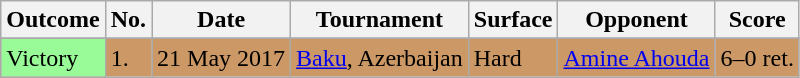<table class=wikitable style=font-size:100%>
<tr>
<th>Outcome</th>
<th>No.</th>
<th>Date</th>
<th>Tournament</th>
<th>Surface</th>
<th>Opponent</th>
<th>Score</th>
</tr>
<tr>
</tr>
<tr bgcolor="cc9966">
<td bgcolor=98FB98>Victory</td>
<td>1.</td>
<td>21 May 2017</td>
<td><a href='#'>Baku</a>, Azerbaijan</td>
<td>Hard</td>
<td> <a href='#'>Amine Ahouda</a></td>
<td>6–0 ret.</td>
</tr>
</table>
